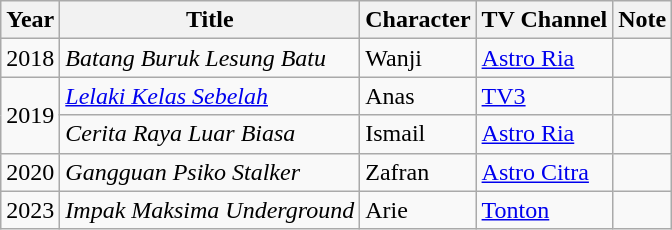<table class="wikitable">
<tr>
<th>Year</th>
<th>Title</th>
<th>Character</th>
<th>TV Channel</th>
<th>Note</th>
</tr>
<tr>
<td>2018</td>
<td><em>Batang Buruk Lesung Batu</em></td>
<td>Wanji</td>
<td><a href='#'>Astro Ria</a></td>
<td></td>
</tr>
<tr>
<td rowspan="2">2019</td>
<td><em><a href='#'>Lelaki Kelas Sebelah</a></em></td>
<td>Anas</td>
<td><a href='#'>TV3</a></td>
<td></td>
</tr>
<tr>
<td><em>Cerita Raya Luar Biasa</em></td>
<td>Ismail</td>
<td><a href='#'>Astro Ria</a></td>
<td></td>
</tr>
<tr>
<td>2020</td>
<td><em>Gangguan Psiko Stalker</em></td>
<td>Zafran</td>
<td><a href='#'>Astro Citra</a></td>
<td></td>
</tr>
<tr>
<td>2023</td>
<td><em>Impak Maksima Underground</em></td>
<td>Arie</td>
<td><a href='#'>Tonton</a></td>
<td></td>
</tr>
</table>
